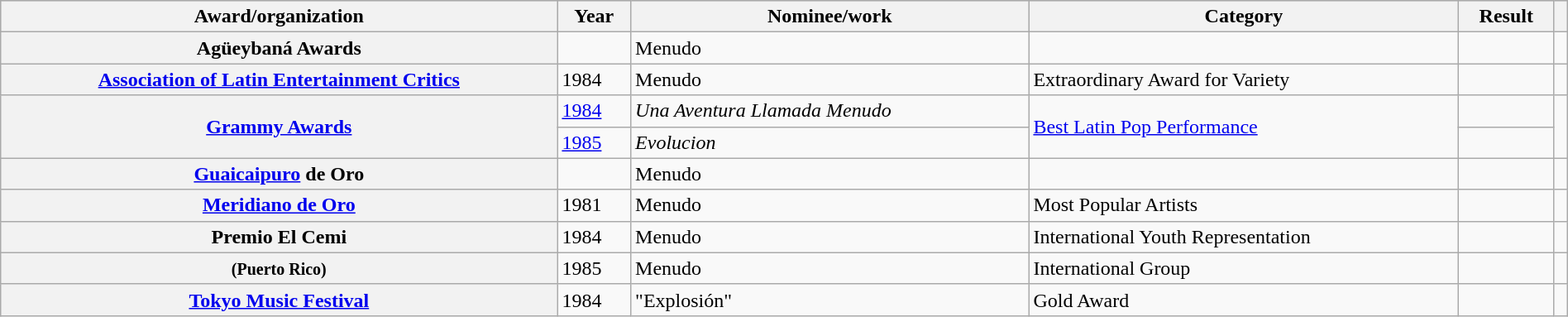<table class="wikitable sortable plainrowheaders" style="width: 100%;">
<tr style="background:#ccc; text-align:center;">
<th scope="col">Award/organization</th>
<th scope="col">Year</th>
<th scope="col">Nominee/work</th>
<th scope="col">Category</th>
<th scope="col">Result</th>
<th scope="col" class="unsortable"></th>
</tr>
<tr>
<th scope="row">Agüeybaná Awards </th>
<td></td>
<td>Menudo</td>
<td></td>
<td></td>
<td align="center"></td>
</tr>
<tr>
<th scope="row"><a href='#'>Association of Latin Entertainment Critics</a>  </th>
<td>1984</td>
<td>Menudo</td>
<td>Extraordinary Award for Variety</td>
<td></td>
<td align="center"></td>
</tr>
<tr>
<th scope="row" rowspan="2"><a href='#'>Grammy Awards</a></th>
<td><a href='#'>1984</a></td>
<td><em>Una Aventura Llamada Menudo</em></td>
<td rowspan=2><a href='#'>Best Latin Pop Performance</a></td>
<td></td>
<td align="center" rowspan=2></td>
</tr>
<tr>
<td><a href='#'>1985</a></td>
<td><em>Evolucion</em></td>
<td></td>
</tr>
<tr>
<th scope="row"><a href='#'>Guaicaipuro</a> de Oro </th>
<td></td>
<td>Menudo</td>
<td></td>
<td></td>
<td align="center"></td>
</tr>
<tr>
<th scope="row"><a href='#'>Meridiano de Oro</a></th>
<td>1981</td>
<td>Menudo</td>
<td>Most Popular Artists</td>
<td></td>
<td align="center"></td>
</tr>
<tr>
<th scope="row">Premio El Cemi </th>
<td>1984</td>
<td>Menudo</td>
<td>International Youth Representation</td>
<td></td>
<td align="center"></td>
</tr>
<tr>
<th scope="row">  <small>(Puerto Rico)</small></th>
<td>1985</td>
<td>Menudo</td>
<td>International Group</td>
<td></td>
<td align="center"></td>
</tr>
<tr>
<th scope="row"><a href='#'>Tokyo Music Festival</a></th>
<td>1984</td>
<td>"Explosión"</td>
<td>Gold Award </td>
<td></td>
<td align="center"></td>
</tr>
</table>
